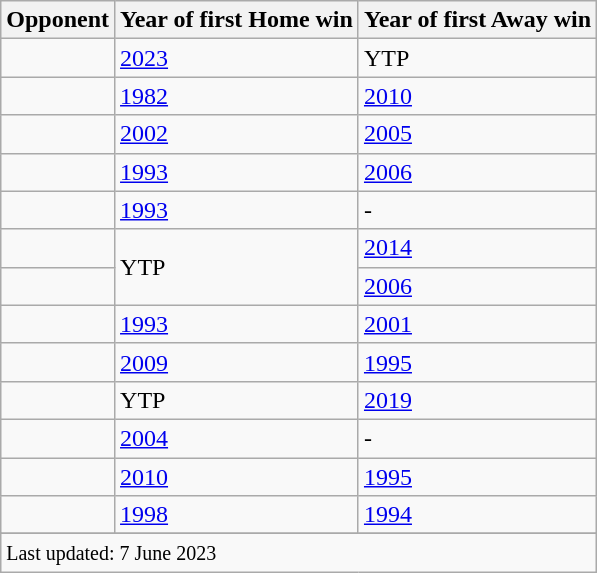<table class="wikitable plainrowheaders sortable">
<tr>
<th>Opponent</th>
<th>Year of first Home win</th>
<th>Year of first Away win</th>
</tr>
<tr>
<td></td>
<td><a href='#'>2023</a></td>
<td>YTP</td>
</tr>
<tr>
<td></td>
<td><a href='#'>1982</a></td>
<td><a href='#'>2010</a></td>
</tr>
<tr>
<td></td>
<td><a href='#'>2002</a></td>
<td><a href='#'>2005</a></td>
</tr>
<tr>
<td></td>
<td><a href='#'>1993</a></td>
<td><a href='#'>2006</a></td>
</tr>
<tr>
<td></td>
<td><a href='#'>1993</a></td>
<td>-</td>
</tr>
<tr>
<td></td>
<td rowspan=2>YTP</td>
<td><a href='#'>2014</a></td>
</tr>
<tr>
<td></td>
<td><a href='#'>2006</a></td>
</tr>
<tr>
<td></td>
<td><a href='#'>1993</a></td>
<td><a href='#'>2001</a></td>
</tr>
<tr>
<td></td>
<td><a href='#'>2009</a></td>
<td><a href='#'>1995</a></td>
</tr>
<tr>
<td></td>
<td>YTP</td>
<td><a href='#'>2019</a></td>
</tr>
<tr>
<td></td>
<td><a href='#'>2004</a></td>
<td>-</td>
</tr>
<tr>
<td></td>
<td><a href='#'>2010</a></td>
<td><a href='#'>1995</a></td>
</tr>
<tr>
<td></td>
<td><a href='#'>1998</a></td>
<td><a href='#'>1994</a></td>
</tr>
<tr>
</tr>
<tr class=sortbottom>
<td colspan=3><small>Last updated: 7 June 2023</small></td>
</tr>
</table>
